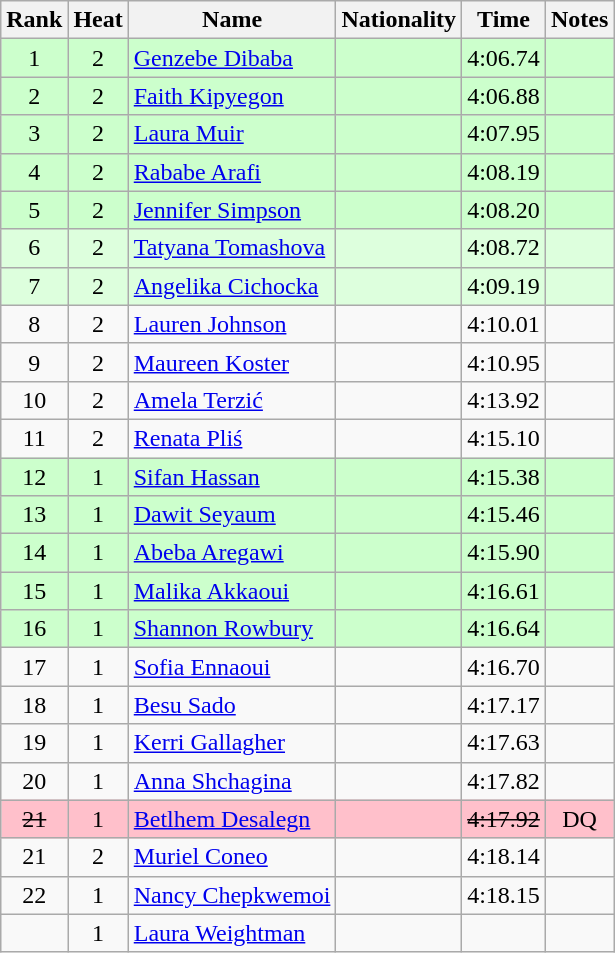<table class="wikitable sortable" style="text-align:center">
<tr>
<th>Rank</th>
<th>Heat</th>
<th>Name</th>
<th>Nationality</th>
<th>Time</th>
<th>Notes</th>
</tr>
<tr bgcolor=ccffcc>
<td>1</td>
<td>2</td>
<td align=left><a href='#'>Genzebe Dibaba</a></td>
<td align=left></td>
<td>4:06.74</td>
<td></td>
</tr>
<tr bgcolor=ccffcc>
<td>2</td>
<td>2</td>
<td align=left><a href='#'>Faith Kipyegon</a></td>
<td align=left></td>
<td>4:06.88</td>
<td></td>
</tr>
<tr bgcolor=ccffcc>
<td>3</td>
<td>2</td>
<td align=left><a href='#'>Laura Muir</a></td>
<td align=left></td>
<td>4:07.95</td>
<td></td>
</tr>
<tr bgcolor=ccffcc>
<td>4</td>
<td>2</td>
<td align=left><a href='#'>Rababe Arafi</a></td>
<td align=left></td>
<td>4:08.19</td>
<td></td>
</tr>
<tr bgcolor=ccffcc>
<td>5</td>
<td>2</td>
<td align=left><a href='#'>Jennifer Simpson</a></td>
<td align=left></td>
<td>4:08.20</td>
<td></td>
</tr>
<tr bgcolor=ddffdd>
<td>6</td>
<td>2</td>
<td align=left><a href='#'>Tatyana Tomashova</a></td>
<td align=left></td>
<td>4:08.72</td>
<td></td>
</tr>
<tr bgcolor=ddffdd>
<td>7</td>
<td>2</td>
<td align=left><a href='#'>Angelika Cichocka</a></td>
<td align=left></td>
<td>4:09.19</td>
<td></td>
</tr>
<tr>
<td>8</td>
<td>2</td>
<td align=left><a href='#'>Lauren Johnson</a></td>
<td align=left></td>
<td>4:10.01</td>
<td></td>
</tr>
<tr>
<td>9</td>
<td>2</td>
<td align=left><a href='#'>Maureen Koster</a></td>
<td align=left></td>
<td>4:10.95</td>
<td></td>
</tr>
<tr>
<td>10</td>
<td>2</td>
<td align=left><a href='#'>Amela Terzić</a></td>
<td align=left></td>
<td>4:13.92</td>
<td></td>
</tr>
<tr>
<td>11</td>
<td>2</td>
<td align=left><a href='#'>Renata Pliś</a></td>
<td align=left></td>
<td>4:15.10</td>
<td></td>
</tr>
<tr bgcolor=ccffcc>
<td>12</td>
<td>1</td>
<td align=left><a href='#'>Sifan Hassan</a></td>
<td align=left></td>
<td>4:15.38</td>
<td></td>
</tr>
<tr bgcolor=ccffcc>
<td>13</td>
<td>1</td>
<td align=left><a href='#'>Dawit Seyaum</a></td>
<td align=left></td>
<td>4:15.46</td>
<td></td>
</tr>
<tr bgcolor=ccffcc>
<td>14</td>
<td>1</td>
<td align=left><a href='#'>Abeba Aregawi</a></td>
<td align=left></td>
<td>4:15.90</td>
<td></td>
</tr>
<tr bgcolor=ccffcc>
<td>15</td>
<td>1</td>
<td align=left><a href='#'>Malika Akkaoui</a></td>
<td align=left></td>
<td>4:16.61</td>
<td></td>
</tr>
<tr bgcolor=ccffcc>
<td>16</td>
<td>1</td>
<td align=left><a href='#'>Shannon Rowbury</a></td>
<td align=left></td>
<td>4:16.64</td>
<td></td>
</tr>
<tr>
<td>17</td>
<td>1</td>
<td align=left><a href='#'>Sofia Ennaoui</a></td>
<td align=left></td>
<td>4:16.70</td>
<td></td>
</tr>
<tr>
<td>18</td>
<td>1</td>
<td align=left><a href='#'>Besu Sado</a></td>
<td align=left></td>
<td>4:17.17</td>
<td></td>
</tr>
<tr>
<td>19</td>
<td>1</td>
<td align=left><a href='#'>Kerri Gallagher</a></td>
<td align=left></td>
<td>4:17.63</td>
<td></td>
</tr>
<tr>
<td>20</td>
<td>1</td>
<td align=left><a href='#'>Anna Shchagina</a></td>
<td align=left></td>
<td>4:17.82</td>
<td></td>
</tr>
<tr bgcolor=pink>
<td><s>21 </s></td>
<td>1</td>
<td align=left><a href='#'>Betlhem Desalegn</a></td>
<td align=left></td>
<td><s>4:17.92 </s></td>
<td>DQ</td>
</tr>
<tr>
<td>21</td>
<td>2</td>
<td align=left><a href='#'>Muriel Coneo</a></td>
<td align=left></td>
<td>4:18.14</td>
<td></td>
</tr>
<tr>
<td>22</td>
<td>1</td>
<td align=left><a href='#'>Nancy Chepkwemoi</a></td>
<td align=left></td>
<td>4:18.15</td>
<td></td>
</tr>
<tr>
<td></td>
<td>1</td>
<td align=left><a href='#'>Laura Weightman</a></td>
<td align=left></td>
<td></td>
<td></td>
</tr>
</table>
